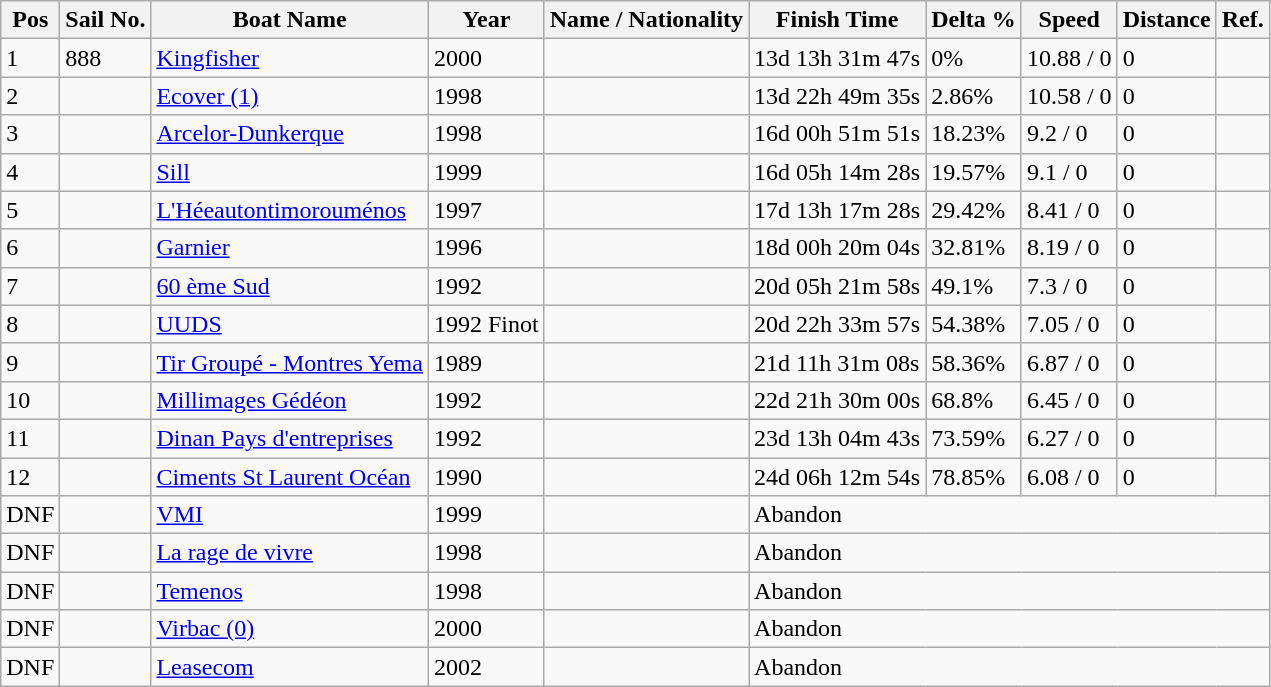<table class="wikitable sortable">
<tr>
<th>Pos</th>
<th>Sail No.</th>
<th>Boat Name</th>
<th>Year</th>
<th>Name / Nationality</th>
<th>Finish Time</th>
<th>Delta %</th>
<th>Speed</th>
<th>Distance</th>
<th>Ref.</th>
</tr>
<tr>
<td>1</td>
<td>888</td>
<td><a href='#'>Kingfisher</a></td>
<td>2000</td>
<td></td>
<td>13d 13h 31m 47s</td>
<td>0%</td>
<td>10.88 / 0</td>
<td>0</td>
<td></td>
</tr>
<tr>
<td>2</td>
<td></td>
<td><a href='#'>Ecover (1)</a></td>
<td>1998</td>
<td></td>
<td>13d 22h 49m 35s</td>
<td>2.86%</td>
<td>10.58 / 0</td>
<td>0</td>
<td></td>
</tr>
<tr>
<td>3</td>
<td></td>
<td><a href='#'>Arcelor-Dunkerque</a></td>
<td>1998</td>
<td></td>
<td>16d 00h 51m 51s</td>
<td>18.23%</td>
<td>9.2 / 0</td>
<td>0</td>
<td></td>
</tr>
<tr>
<td>4</td>
<td></td>
<td><a href='#'>Sill</a></td>
<td>1999</td>
<td></td>
<td>16d 05h 14m 28s</td>
<td>19.57%</td>
<td>9.1 / 0</td>
<td>0</td>
<td></td>
</tr>
<tr>
<td>5</td>
<td></td>
<td><a href='#'>L'Héeautontimorouménos</a></td>
<td>1997</td>
<td></td>
<td>17d 13h 17m 28s</td>
<td>29.42%</td>
<td>8.41 / 0</td>
<td>0</td>
<td></td>
</tr>
<tr>
<td>6</td>
<td></td>
<td><a href='#'>Garnier</a></td>
<td>1996</td>
<td></td>
<td>18d 00h 20m 04s</td>
<td>32.81%</td>
<td>8.19 / 0</td>
<td>0</td>
<td></td>
</tr>
<tr>
<td>7</td>
<td></td>
<td><a href='#'>60 ème Sud</a></td>
<td>1992</td>
<td></td>
<td>20d 05h 21m 58s</td>
<td>49.1%</td>
<td>7.3 / 0</td>
<td>0</td>
<td></td>
</tr>
<tr>
<td>8</td>
<td></td>
<td><a href='#'>UUDS</a></td>
<td>1992 Finot</td>
<td></td>
<td>20d 22h 33m 57s</td>
<td>54.38%</td>
<td>7.05 / 0</td>
<td>0</td>
<td></td>
</tr>
<tr>
<td>9</td>
<td></td>
<td><a href='#'>Tir Groupé - Montres Yema</a></td>
<td>1989</td>
<td></td>
<td>21d 11h 31m 08s</td>
<td>58.36%</td>
<td>6.87 / 0</td>
<td>0</td>
<td></td>
</tr>
<tr>
<td>10</td>
<td></td>
<td><a href='#'>Millimages Gédéon</a></td>
<td>1992</td>
<td></td>
<td>22d 21h 30m 00s</td>
<td>68.8%</td>
<td>6.45 / 0</td>
<td>0</td>
<td></td>
</tr>
<tr>
<td>11</td>
<td></td>
<td><a href='#'>Dinan Pays d'entreprises</a></td>
<td>1992</td>
<td></td>
<td>23d 13h 04m 43s</td>
<td>73.59%</td>
<td>6.27 / 0</td>
<td>0</td>
<td></td>
</tr>
<tr>
<td>12</td>
<td></td>
<td><a href='#'>Ciments St Laurent Océan</a></td>
<td>1990</td>
<td></td>
<td>24d 06h 12m 54s</td>
<td>78.85%</td>
<td>6.08 / 0</td>
<td>0</td>
<td></td>
</tr>
<tr>
<td>DNF</td>
<td></td>
<td><a href='#'>VMI</a></td>
<td>1999</td>
<td></td>
<td colspan=5>Abandon</td>
</tr>
<tr>
<td>DNF</td>
<td></td>
<td><a href='#'>La rage de vivre</a></td>
<td>1998</td>
<td></td>
<td colspan=5>Abandon</td>
</tr>
<tr>
<td>DNF</td>
<td></td>
<td><a href='#'>Temenos</a></td>
<td>1998</td>
<td></td>
<td colspan=5>Abandon</td>
</tr>
<tr>
<td>DNF</td>
<td></td>
<td><a href='#'>Virbac (0)</a></td>
<td>2000</td>
<td></td>
<td colspan=5>Abandon</td>
</tr>
<tr>
<td>DNF</td>
<td></td>
<td><a href='#'>Leasecom</a></td>
<td>2002</td>
<td></td>
<td colspan=5>Abandon</td>
</tr>
</table>
